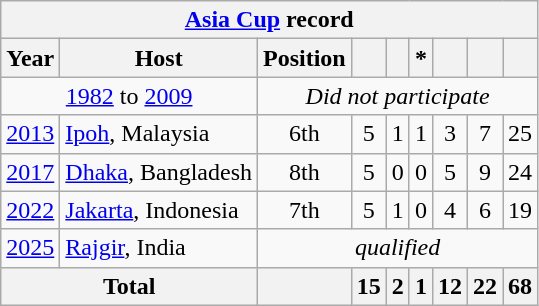<table class="wikitable" style="text-align: center;">
<tr>
<th colspan=9><a href='#'>Asia Cup</a> record</th>
</tr>
<tr>
<th>Year</th>
<th>Host</th>
<th>Position</th>
<th></th>
<th></th>
<th> *</th>
<th></th>
<th></th>
<th></th>
</tr>
<tr>
<td colspan=2><a href='#'>1982</a> to <a href='#'>2009</a></td>
<td colspan=7><em>Did not participate</em></td>
</tr>
<tr>
<td><a href='#'>2013</a></td>
<td align=left> <a href='#'>Ipoh</a>, Malaysia</td>
<td>6th</td>
<td>5</td>
<td>1</td>
<td>1</td>
<td>3</td>
<td>7</td>
<td>25</td>
</tr>
<tr>
<td><a href='#'>2017</a></td>
<td align=left> <a href='#'>Dhaka</a>, Bangladesh</td>
<td>8th</td>
<td>5</td>
<td>0</td>
<td>0</td>
<td>5</td>
<td>9</td>
<td>24</td>
</tr>
<tr>
<td><a href='#'>2022</a></td>
<td align=left> <a href='#'>Jakarta</a>, Indonesia</td>
<td>7th</td>
<td>5</td>
<td>1</td>
<td>0</td>
<td>4</td>
<td>6</td>
<td>19</td>
</tr>
<tr>
<td><a href='#'>2025</a></td>
<td align=left> <a href='#'>Rajgir</a>, India</td>
<td colspan=7><em>qualified</em></td>
</tr>
<tr>
<th colspan=2>Total</th>
<th></th>
<th>15</th>
<th>2</th>
<th>1</th>
<th>12</th>
<th>22</th>
<th>68</th>
</tr>
</table>
